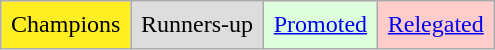<table class="wikitable">
<tr>
<td style="background-color:#FE2;padding:0.4em">Champions</td>
<td style="background-color:#DDD;padding:0.4em">Runners-up</td>
<td style="background-color:#DFD;padding:0.4em"><a href='#'>Promoted</a></td>
<td style="background-color:#FCC;padding:0.4em"><a href='#'>Relegated</a></td>
</tr>
</table>
